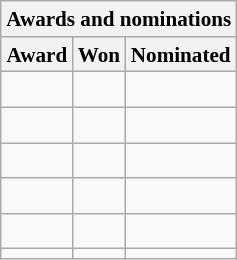<table class="wikitable" style="float:right; clear:left; margin-left:1em; font-size:88%;">
<tr>
<th colspan=3>Awards and nominations</th>
</tr>
<tr>
<th>Award</th>
<th>Won</th>
<th>Nominated</th>
</tr>
<tr>
<td style="text-align:center;"><br></td>
<td></td>
<td></td>
</tr>
<tr>
<td style="text-align:center;"><br></td>
<td></td>
<td></td>
</tr>
<tr>
<td style="text-align:center;"><br></td>
<td></td>
<td></td>
</tr>
<tr>
<td style="text-align:center;"><br></td>
<td></td>
<td></td>
</tr>
<tr>
<td style="text-align:center;"><br></td>
<td></td>
<td></td>
</tr>
<tr>
<td></td>
<td></td>
<td></td>
</tr>
</table>
